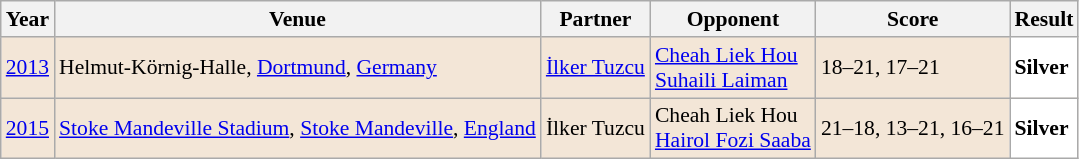<table class="sortable wikitable" style="font-size: 90%;">
<tr>
<th>Year</th>
<th>Venue</th>
<th>Partner</th>
<th>Opponent</th>
<th>Score</th>
<th>Result</th>
</tr>
<tr style="background:#F3E6D7">
<td align="center"><a href='#'>2013</a></td>
<td align="left">Helmut-Körnig-Halle, <a href='#'>Dortmund</a>, <a href='#'>Germany</a></td>
<td align="left"> <a href='#'>İlker Tuzcu</a></td>
<td align="left"> <a href='#'>Cheah Liek Hou</a> <br>  <a href='#'>Suhaili Laiman</a></td>
<td align="left">18–21, 17–21</td>
<td style="text-align:left; background:white"> <strong>Silver</strong></td>
</tr>
<tr style="background:#F3E6D7">
<td align="center"><a href='#'>2015</a></td>
<td align="left"><a href='#'>Stoke Mandeville Stadium</a>, <a href='#'>Stoke Mandeville</a>, <a href='#'>England</a></td>
<td align="left"> İlker Tuzcu</td>
<td align="left"> Cheah Liek Hou <br>  <a href='#'>Hairol Fozi Saaba</a></td>
<td align="left">21–18, 13–21, 16–21</td>
<td style="text-align:left; background:white"> <strong>Silver</strong></td>
</tr>
</table>
